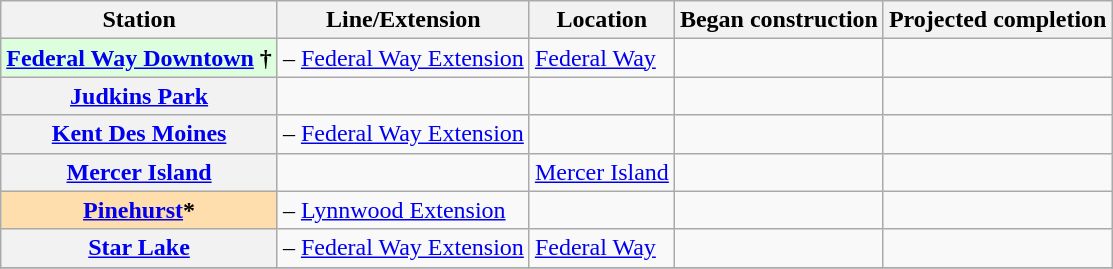<table class="wikitable sortable plainrowheaders">
<tr>
<th scope=col>Station</th>
<th scope=col>Line/Extension</th>
<th scope=col>Location</th>
<th scope=col>Began construction</th>
<th scope=col>Projected completion</th>
</tr>
<tr>
<th scope=row style="background-color:#ddffdd"><a href='#'>Federal Way Downtown</a> †</th>
<td> – <a href='#'>Federal Way Extension</a></td>
<td><a href='#'>Federal Way</a></td>
<td></td>
<td></td>
</tr>
<tr>
<th scope=row><a href='#'>Judkins Park</a></th>
<td></td>
<td></td>
<td></td>
<td></td>
</tr>
<tr>
<th scope=row><a href='#'>Kent Des Moines</a></th>
<td> – <a href='#'>Federal Way Extension</a></td>
<td></td>
<td></td>
<td></td>
</tr>
<tr>
<th scope=row><a href='#'>Mercer Island</a></th>
<td></td>
<td><a href='#'>Mercer Island</a></td>
<td></td>
<td></td>
</tr>
<tr>
<th scope=row style="background-color:#ffdead"><a href='#'>Pinehurst</a>*</th>
<td> – <a href='#'>Lynnwood Extension</a></td>
<td></td>
<td></td>
<td></td>
</tr>
<tr>
<th scope=row><a href='#'>Star Lake</a></th>
<td> – <a href='#'>Federal Way Extension</a></td>
<td><a href='#'>Federal Way</a></td>
<td></td>
<td></td>
</tr>
<tr>
</tr>
</table>
